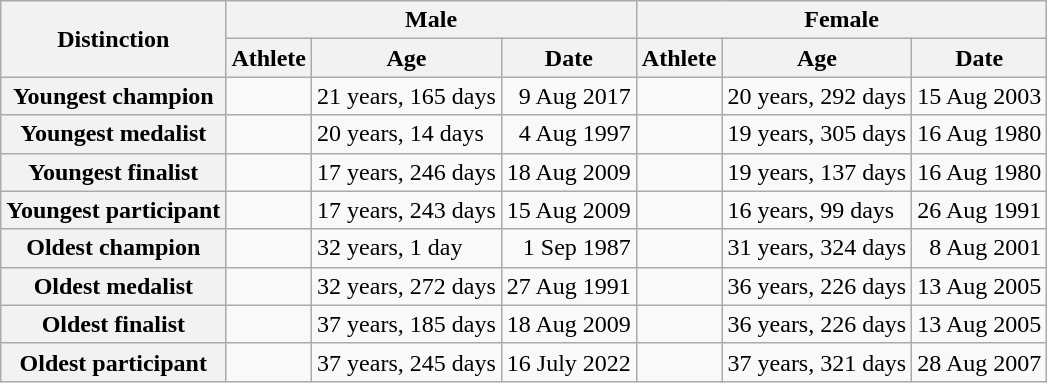<table class="wikitable" style="text-align:center">
<tr>
<th rowspan=2>Distinction</th>
<th colspan=3>Male</th>
<th colspan=3>Female</th>
</tr>
<tr>
<th>Athlete</th>
<th>Age</th>
<th>Date</th>
<th>Athlete</th>
<th>Age</th>
<th>Date</th>
</tr>
<tr>
<th>Youngest champion</th>
<td align=left></td>
<td align=left>21 years, 165 days</td>
<td align=right>9 Aug 2017</td>
<td align=left></td>
<td align=left>20 years, 292 days</td>
<td align=right>15 Aug 2003</td>
</tr>
<tr>
<th>Youngest medalist</th>
<td align=left></td>
<td align=left>20 years, 14 days</td>
<td align=right>4 Aug 1997</td>
<td align=left></td>
<td align=left>19 years, 305 days</td>
<td align=right>16 Aug 1980</td>
</tr>
<tr>
<th>Youngest finalist</th>
<td align=left></td>
<td align=left>17 years, 246 days</td>
<td align=right>18 Aug 2009</td>
<td align=left></td>
<td align=left>19 years, 137 days</td>
<td align=right>16 Aug 1980</td>
</tr>
<tr>
<th>Youngest participant</th>
<td align=left></td>
<td align=left>17 years, 243 days</td>
<td align=right>15 Aug 2009</td>
<td align=left></td>
<td align=left>16 years, 99 days</td>
<td align=right>26 Aug 1991</td>
</tr>
<tr>
<th>Oldest champion</th>
<td align=left></td>
<td align=left>32 years, 1 day</td>
<td align=right>1 Sep 1987</td>
<td align=left></td>
<td align=left>31 years, 324 days</td>
<td align=right>8 Aug 2001</td>
</tr>
<tr>
<th>Oldest medalist</th>
<td align=left></td>
<td align=left>32 years, 272 days</td>
<td align=right>27 Aug 1991</td>
<td align=left></td>
<td align=left>36 years, 226 days</td>
<td align=right>13 Aug 2005</td>
</tr>
<tr>
<th>Oldest finalist</th>
<td align=left></td>
<td align=left>37 years, 185 days</td>
<td align=right>18 Aug 2009</td>
<td align=left></td>
<td align=left>36 years, 226 days</td>
<td align=right>13 Aug 2005</td>
</tr>
<tr>
<th>Oldest participant</th>
<td align=left></td>
<td align="left">37 years, 245 days</td>
<td align="right">16 July 2022</td>
<td align=left></td>
<td align=left>37 years, 321 days</td>
<td align=right>28 Aug 2007</td>
</tr>
</table>
